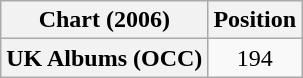<table class="wikitable plainrowheaders" style="text-align:center">
<tr>
<th scope="col">Chart (2006)</th>
<th scope="col">Position</th>
</tr>
<tr>
<th scope="row">UK Albums (OCC)</th>
<td>194</td>
</tr>
</table>
